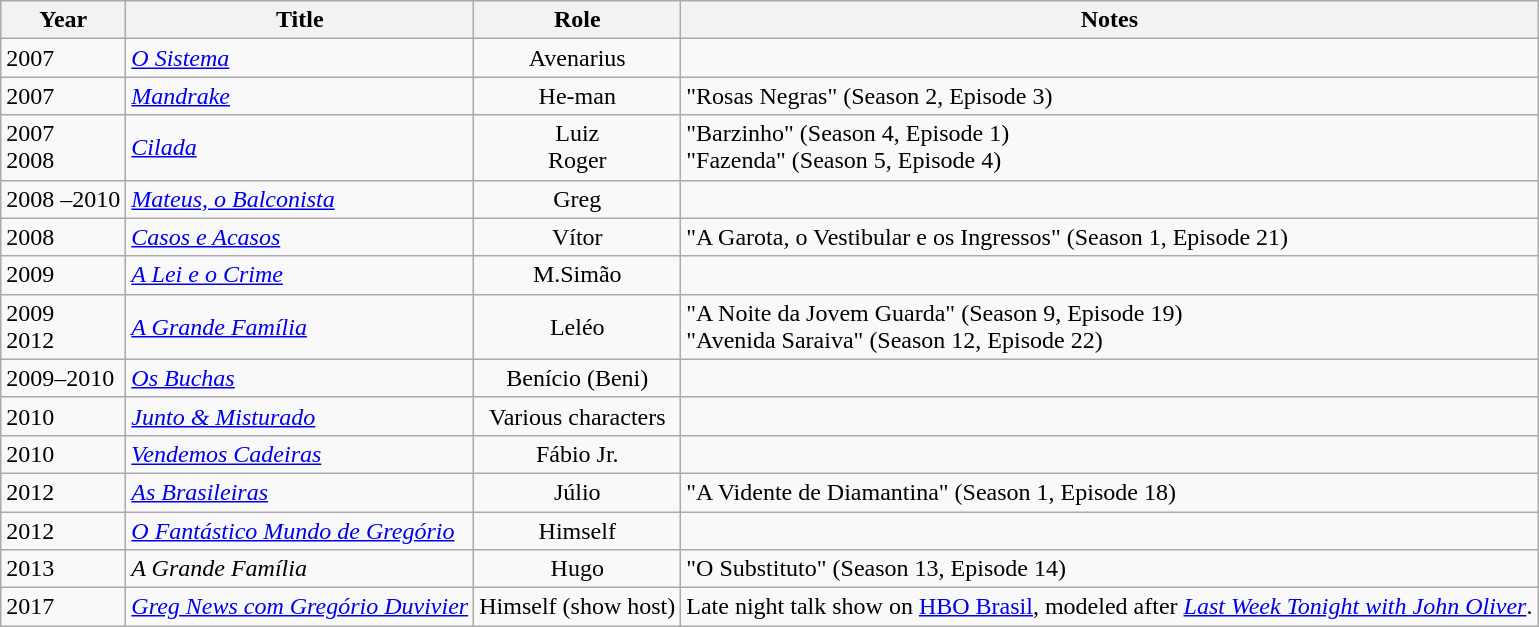<table class="wikitable">
<tr>
<th>Year</th>
<th>Title</th>
<th>Role</th>
<th>Notes</th>
</tr>
<tr>
<td>2007</td>
<td><em><a href='#'>O Sistema</a></em></td>
<td style="text-align:center;">Avenarius</td>
<td></td>
</tr>
<tr>
<td>2007</td>
<td><em><a href='#'>Mandrake</a></em></td>
<td style="text-align:center;">He-man</td>
<td>"Rosas Negras" (Season 2, Episode 3)</td>
</tr>
<tr>
<td>2007<br>2008</td>
<td><em><a href='#'>Cilada</a></em></td>
<td style="text-align:center;">Luiz<br>Roger</td>
<td>"Barzinho" (Season 4, Episode 1)<br>"Fazenda" (Season 5, Episode 4)</td>
</tr>
<tr>
<td>2008 –2010</td>
<td><em><a href='#'>Mateus, o Balconista</a></em></td>
<td style="text-align:center;">Greg</td>
<td></td>
</tr>
<tr>
<td>2008</td>
<td><em><a href='#'>Casos e Acasos</a></em></td>
<td style="text-align:center;">Vítor</td>
<td>"A Garota, o Vestibular e os Ingressos" (Season 1, Episode 21)</td>
</tr>
<tr>
<td>2009</td>
<td><em><a href='#'>A Lei e o Crime</a></em></td>
<td style="text-align:center;">M.Simão</td>
<td></td>
</tr>
<tr>
<td>2009<br>2012</td>
<td><em><a href='#'>A Grande Família</a></em></td>
<td style="text-align:center;">Leléo</td>
<td>"A Noite da Jovem Guarda" (Season 9, Episode 19)<br>"Avenida Saraiva" (Season 12, Episode 22)</td>
</tr>
<tr>
<td>2009–2010</td>
<td><em><a href='#'>Os Buchas</a></em></td>
<td style="text-align:center;">Benício (Beni)</td>
<td></td>
</tr>
<tr>
<td>2010</td>
<td><em><a href='#'>Junto & Misturado</a></em></td>
<td style="text-align:center;">Various characters</td>
<td></td>
</tr>
<tr>
<td>2010</td>
<td><em><a href='#'>Vendemos Cadeiras</a></em></td>
<td style="text-align:center;">Fábio Jr.</td>
<td></td>
</tr>
<tr>
<td>2012</td>
<td><em><a href='#'>As Brasileiras</a></em></td>
<td style="text-align:center;">Júlio</td>
<td>"A Vidente de Diamantina" (Season 1, Episode 18)</td>
</tr>
<tr>
<td>2012</td>
<td><em><a href='#'>O Fantástico Mundo de Gregório</a></em></td>
<td style="text-align:center;">Himself</td>
<td></td>
</tr>
<tr>
<td>2013</td>
<td><em>A Grande Família</em></td>
<td style="text-align:center;">Hugo</td>
<td>"O Substituto" (Season 13, Episode 14)</td>
</tr>
<tr>
<td>2017</td>
<td><em><a href='#'>Greg News com Gregório Duvivier</a></em></td>
<td>Himself (show host)</td>
<td>Late night talk show on <a href='#'>HBO Brasil</a>, modeled after <em><a href='#'>Last Week Tonight with John Oliver</a></em>.</td>
</tr>
</table>
